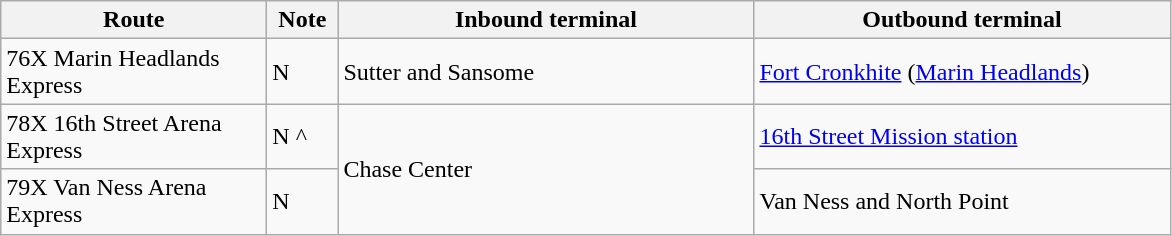<table class="wikitable sortable">
<tr>
<th width="170">Route</th>
<th width="40">Note</th>
<th class="unsortable" width="270">Inbound terminal</th>
<th class="unsortable" width="270">Outbound terminal</th>
</tr>
<tr>
<td> 76X Marin Headlands Express</td>
<td>N</td>
<td>Sutter and Sansome</td>
<td><a href='#'>Fort Cronkhite</a> (<a href='#'>Marin Headlands</a>)</td>
</tr>
<tr>
<td> 78X 16th Street Arena Express</td>
<td>N ^</td>
<td rowspan="2">Chase Center</td>
<td><a href='#'>16th Street Mission station</a></td>
</tr>
<tr>
<td> 79X Van Ness Arena Express</td>
<td>N</td>
<td>Van Ness and North Point</td>
</tr>
</table>
